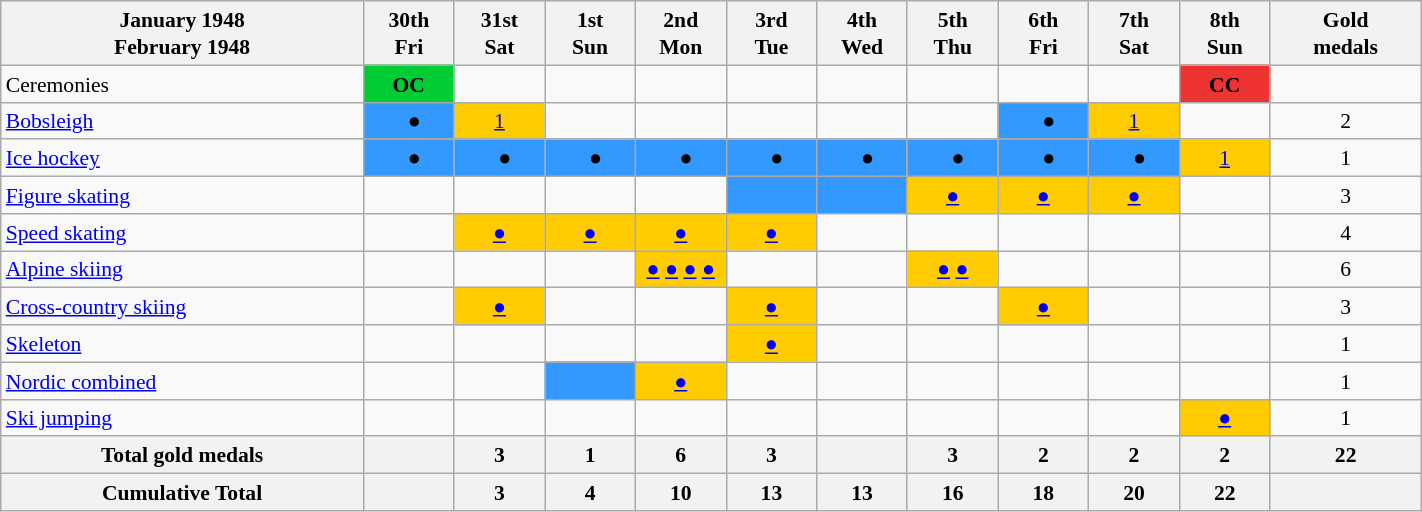<table class="wikitable"  style="margin:0.5em auto; font-size:90%; line-height:1.25em; width:75%;">
<tr>
<th style="width:24%;">January 1948 <br> February 1948</th>
<th style="width:6%;">30th<br>Fri</th>
<th style="width:6%;">31st<br>Sat</th>
<th style="width:6%;">1st<br>Sun</th>
<th style="width:6%;">2nd<br>Mon</th>
<th style="width:6%;">3rd<br>Tue</th>
<th style="width:6%;">4th<br>Wed</th>
<th style="width:6%;">5th<br>Thu</th>
<th style="width:6%;">6th<br>Fri</th>
<th style="width:6%;">7th<br>Sat</th>
<th style="width:6%;">8th<br>Sun</th>
<th style="width:10%;">Gold<br>medals</th>
</tr>
<tr style="text-align:center;">
<td align=left> Ceremonies</td>
<td style="background:#0c3; text-align:center;"><strong>OC</strong></td>
<td></td>
<td></td>
<td></td>
<td></td>
<td></td>
<td></td>
<td></td>
<td></td>
<td style="background:#e33; text-align:center;"><strong>CC</strong></td>
<td></td>
</tr>
<tr style="text-align:center;">
<td align="left"> <a href='#'>Bobsleigh</a></td>
<td style="background:#39f;">  ●</td>
<td style="background:#fc0;"><a href='#'>1</a></td>
<td></td>
<td></td>
<td></td>
<td></td>
<td></td>
<td style="background:#39f;">  ●</td>
<td style="background:#fc0;"><a href='#'>1</a></td>
<td></td>
<td>2</td>
</tr>
<tr style="text-align:center;">
<td align="left"> <a href='#'>Ice hockey</a></td>
<td style="background:#39f;">  ●</td>
<td style="background:#39f;">  ●</td>
<td style="background:#39f;">  ●</td>
<td style="background:#39f;">  ●</td>
<td style="background:#39f;">  ●</td>
<td style="background:#39f;">  ●</td>
<td style="background:#39f;">  ●</td>
<td style="background:#39f;">  ●</td>
<td style="background:#39f;">  ●</td>
<td style="background:#fc0;"><a href='#'>1</a></td>
<td>1</td>
</tr>
<tr style="text-align:center;">
<td align="left"> <a href='#'>Figure skating</a></td>
<td></td>
<td></td>
<td></td>
<td></td>
<td style="background:#39f;"> </td>
<td style="background:#39f;"> </td>
<td style="background:#fc0;"><a href='#'>●</a></td>
<td style="background:#fc0;"><a href='#'>●</a></td>
<td style="background:#fc0;"><a href='#'>●</a></td>
<td></td>
<td>3</td>
</tr>
<tr style="text-align:center;">
<td align="left"> <a href='#'>Speed skating</a></td>
<td></td>
<td style="background:#fc0;"><a href='#'>●</a></td>
<td style="background:#fc0;"><a href='#'>●</a></td>
<td style="background:#fc0;"><a href='#'>●</a></td>
<td style="background:#fc0;"><a href='#'>●</a></td>
<td></td>
<td></td>
<td></td>
<td></td>
<td></td>
<td>4</td>
</tr>
<tr style="text-align:center;">
<td align="left"> <a href='#'>Alpine skiing</a></td>
<td></td>
<td></td>
<td></td>
<td style="background:#fc0;"><a href='#'>●</a> <a href='#'>●</a> <a href='#'>●</a> <a href='#'>●</a></td>
<td></td>
<td></td>
<td style="background:#fc0;"><a href='#'>●</a> <a href='#'>●</a></td>
<td></td>
<td></td>
<td></td>
<td>6</td>
</tr>
<tr style="text-align:center;">
<td align="left"> <a href='#'>Cross-country skiing</a></td>
<td></td>
<td style="background:#fc0;"><a href='#'>●</a></td>
<td></td>
<td></td>
<td style="background:#fc0;"><a href='#'>●</a></td>
<td></td>
<td></td>
<td style="background:#fc0;"><a href='#'>●</a></td>
<td></td>
<td></td>
<td>3</td>
</tr>
<tr style="text-align:center;">
<td align="left"> <a href='#'>Skeleton</a></td>
<td></td>
<td></td>
<td></td>
<td></td>
<td style="background:#fc0;"><a href='#'>●</a></td>
<td></td>
<td></td>
<td></td>
<td></td>
<td></td>
<td>1</td>
</tr>
<tr style="text-align:center;">
<td align="left"> <a href='#'>Nordic combined</a></td>
<td></td>
<td></td>
<td style="background:#39f;"> </td>
<td style="background:#fc0;"><a href='#'>●</a></td>
<td></td>
<td></td>
<td></td>
<td></td>
<td></td>
<td></td>
<td>1</td>
</tr>
<tr style="text-align:center;">
<td align="left"> <a href='#'>Ski jumping</a></td>
<td></td>
<td></td>
<td></td>
<td></td>
<td></td>
<td></td>
<td></td>
<td></td>
<td></td>
<td style="background:#fc0;"><a href='#'>●</a></td>
<td>1</td>
</tr>
<tr>
<th>Total gold medals</th>
<th></th>
<th>3</th>
<th>1</th>
<th>6</th>
<th>3</th>
<th></th>
<th>3</th>
<th>2</th>
<th>2</th>
<th>2</th>
<th>22</th>
</tr>
<tr>
<th>Cumulative Total</th>
<th></th>
<th>3</th>
<th>4</th>
<th>10</th>
<th>13</th>
<th>13</th>
<th>16</th>
<th>18</th>
<th>20</th>
<th>22</th>
<th></th>
</tr>
</table>
